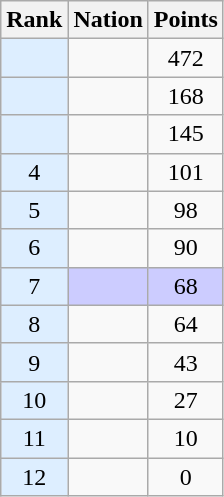<table class="wikitable sortable" style="text-align:center">
<tr>
<th>Rank</th>
<th>Nation</th>
<th>Points</th>
</tr>
<tr>
<td bgcolor = DDEEFF></td>
<td align=left></td>
<td>472</td>
</tr>
<tr>
<td bgcolor = DDEEFF></td>
<td align=left></td>
<td>168</td>
</tr>
<tr>
<td bgcolor = DDEEFF></td>
<td align=left></td>
<td>145</td>
</tr>
<tr>
<td bgcolor = DDEEFF>4</td>
<td align=left></td>
<td>101</td>
</tr>
<tr>
<td bgcolor = DDEEFF>5</td>
<td align=left></td>
<td>98</td>
</tr>
<tr>
<td bgcolor = DDEEFF>6</td>
<td align=left></td>
<td>90</td>
</tr>
<tr style="background-color:#ccccff">
<td bgcolor = DDEEFF>7</td>
<td align=left></td>
<td>68</td>
</tr>
<tr>
<td bgcolor = DDEEFF>8</td>
<td align=left></td>
<td>64</td>
</tr>
<tr>
<td bgcolor = DDEEFF>9</td>
<td align=left></td>
<td>43</td>
</tr>
<tr>
<td bgcolor = DDEEFF>10</td>
<td align=left></td>
<td>27</td>
</tr>
<tr>
<td bgcolor = DDEEFF>11</td>
<td align=left></td>
<td>10</td>
</tr>
<tr>
<td bgcolor = DDEEFF>12</td>
<td align=left></td>
<td>0</td>
</tr>
</table>
